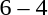<table style="text-align:center">
<tr>
<th width=200></th>
<th width=100></th>
<th width=200></th>
</tr>
<tr>
<td align=right><strong></strong></td>
<td>6 – 4</td>
<td align=left></td>
</tr>
</table>
